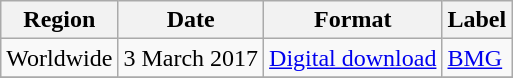<table class=wikitable>
<tr>
<th>Region</th>
<th>Date</th>
<th>Format</th>
<th>Label</th>
</tr>
<tr>
<td>Worldwide</td>
<td>3 March 2017</td>
<td><a href='#'>Digital download</a></td>
<td><a href='#'>BMG</a></td>
</tr>
<tr>
</tr>
</table>
